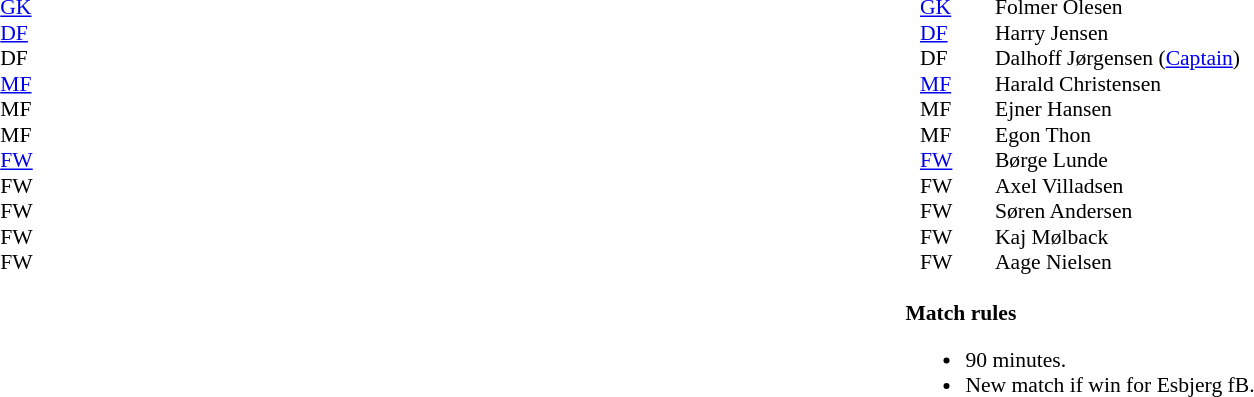<table width="100%">
<tr>
<td valign="top" align="center" width="40%"><br><table style="font-size:90%; margin:auto" cellspacing="0" cellpadding="0">
<tr>
<th width=25></th>
<th width=25></th>
</tr>
<tr>
<td><a href='#'>GK</a></td>
<td></td>
<td></td>
</tr>
<tr>
<td><a href='#'>DF</a></td>
<td></td>
<td></td>
</tr>
<tr>
<td>DF</td>
<td></td>
<td></td>
</tr>
<tr>
<td><a href='#'>MF</a></td>
<td></td>
<td></td>
</tr>
<tr>
<td>MF</td>
<td></td>
<td></td>
</tr>
<tr>
<td>MF</td>
<td></td>
<td></td>
</tr>
<tr>
<td><a href='#'>FW</a></td>
<td></td>
<td></td>
</tr>
<tr>
<td>FW</td>
<td></td>
<td></td>
</tr>
<tr>
<td>FW</td>
<td></td>
<td></td>
</tr>
<tr>
<td>FW</td>
<td></td>
<td></td>
</tr>
<tr>
<td>FW</td>
<td></td>
<td></td>
</tr>
</table>
</td>
<td valign="top" width="10%"></td>
<td valign="top" width="50%"><br><table style="font-size:90%; margin:auto" cellspacing="0" cellpadding="0">
<tr>
<th width=25></th>
<th width=25></th>
</tr>
<tr>
<td><a href='#'>GK</a></td>
<td></td>
<td>Folmer Olesen</td>
</tr>
<tr>
<td><a href='#'>DF</a></td>
<td></td>
<td>Harry Jensen</td>
</tr>
<tr>
<td>DF</td>
<td></td>
<td>Dalhoff Jørgensen (<a href='#'>Captain</a>)</td>
</tr>
<tr>
<td><a href='#'>MF</a></td>
<td></td>
<td>Harald Christensen</td>
</tr>
<tr>
<td>MF</td>
<td></td>
<td>Ejner Hansen</td>
</tr>
<tr>
<td>MF</td>
<td></td>
<td>Egon Thon</td>
</tr>
<tr>
<td><a href='#'>FW</a></td>
<td></td>
<td>Børge Lunde</td>
</tr>
<tr>
<td>FW</td>
<td></td>
<td>Axel Villadsen</td>
</tr>
<tr>
<td>FW</td>
<td></td>
<td>Søren Andersen</td>
</tr>
<tr>
<td>FW</td>
<td></td>
<td>Kaj Mølback</td>
</tr>
<tr>
<td>FW</td>
<td></td>
<td>Aage Nielsen</td>
</tr>
</table>
<table style="font-size:90%; margin:auto" cellspacing="0" cellpadding="0">
<tr>
<td><br><strong>Match rules</strong><ul><li>90 minutes.</li><li>New match if win for Esbjerg fB.</li></ul></td>
</tr>
</table>
</td>
</tr>
</table>
